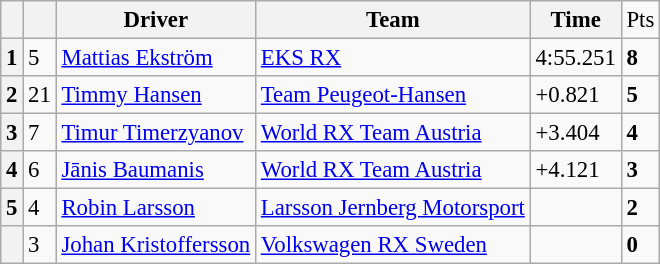<table class=wikitable style="font-size:95%">
<tr>
<th></th>
<th></th>
<th>Driver</th>
<th>Team</th>
<th>Time</th>
<td>Pts</td>
</tr>
<tr>
<th>1</th>
<td>5</td>
<td> <a href='#'>Mattias Ekström</a></td>
<td><a href='#'>EKS RX</a></td>
<td>4:55.251</td>
<td><strong>8</strong></td>
</tr>
<tr>
<th>2</th>
<td>21</td>
<td> <a href='#'>Timmy Hansen</a></td>
<td><a href='#'>Team Peugeot-Hansen</a></td>
<td>+0.821</td>
<td><strong>5</strong></td>
</tr>
<tr>
<th>3</th>
<td>7</td>
<td> <a href='#'>Timur Timerzyanov</a></td>
<td><a href='#'>World RX Team Austria</a></td>
<td>+3.404</td>
<td><strong>4</strong></td>
</tr>
<tr>
<th>4</th>
<td>6</td>
<td> <a href='#'>Jānis Baumanis</a></td>
<td><a href='#'>World RX Team Austria</a></td>
<td>+4.121</td>
<td><strong>3</strong></td>
</tr>
<tr>
<th>5</th>
<td>4</td>
<td> <a href='#'>Robin Larsson</a></td>
<td><a href='#'>Larsson Jernberg Motorsport</a></td>
<td></td>
<td><strong>2</strong></td>
</tr>
<tr>
<th></th>
<td>3</td>
<td> <a href='#'>Johan Kristoffersson</a></td>
<td><a href='#'>Volkswagen RX Sweden</a></td>
<td></td>
<td><strong>0</strong></td>
</tr>
</table>
